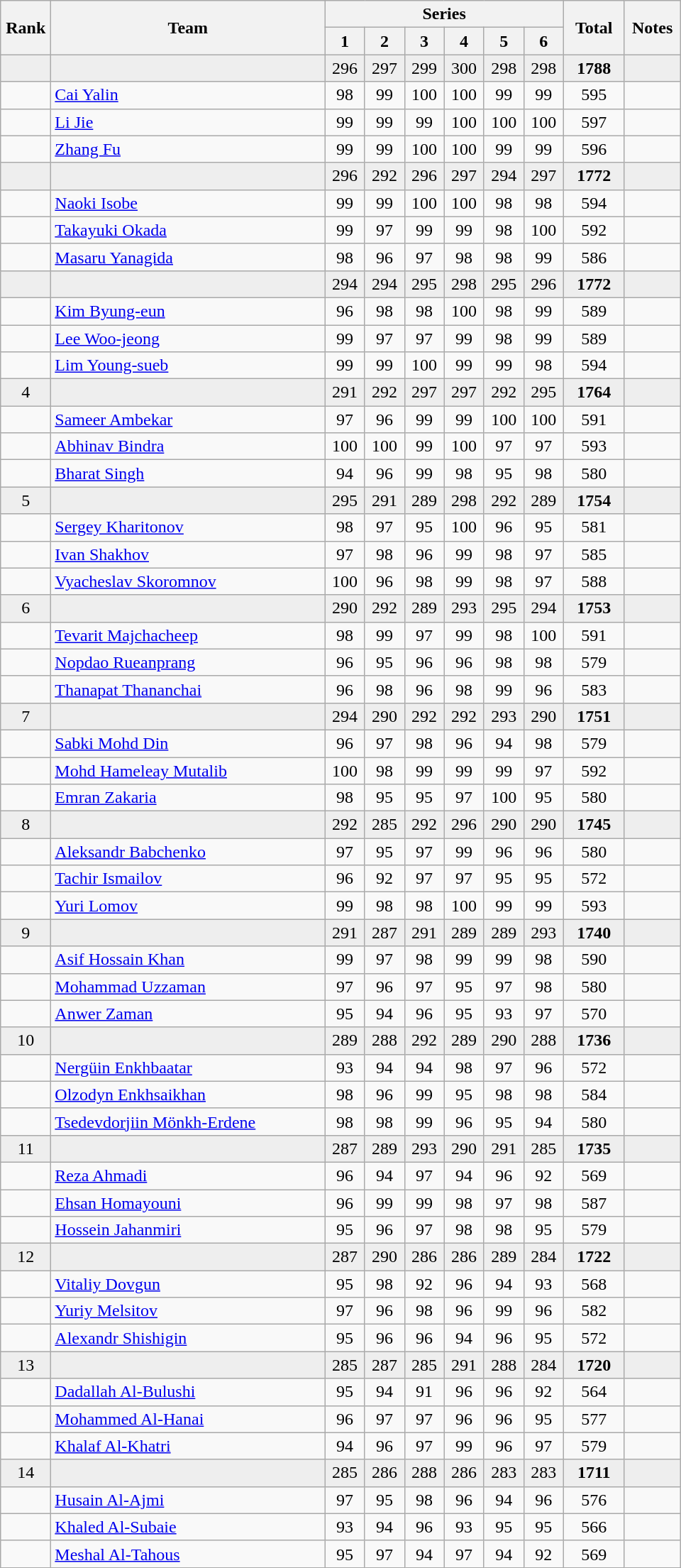<table class="wikitable" style="text-align:center">
<tr>
<th rowspan=2 width=40>Rank</th>
<th rowspan=2 width=250>Team</th>
<th colspan=6>Series</th>
<th rowspan=2 width=50>Total</th>
<th rowspan=2 width=45>Notes</th>
</tr>
<tr>
<th width=30>1</th>
<th width=30>2</th>
<th width=30>3</th>
<th width=30>4</th>
<th width=30>5</th>
<th width=30>6</th>
</tr>
<tr bgcolor=eeeeee>
<td></td>
<td align=left></td>
<td>296</td>
<td>297</td>
<td>299</td>
<td>300</td>
<td>298</td>
<td>298</td>
<td><strong>1788</strong></td>
<td></td>
</tr>
<tr>
<td></td>
<td align=left><a href='#'>Cai Yalin</a></td>
<td>98</td>
<td>99</td>
<td>100</td>
<td>100</td>
<td>99</td>
<td>99</td>
<td>595</td>
<td></td>
</tr>
<tr>
<td></td>
<td align=left><a href='#'>Li Jie</a></td>
<td>99</td>
<td>99</td>
<td>99</td>
<td>100</td>
<td>100</td>
<td>100</td>
<td>597</td>
<td></td>
</tr>
<tr>
<td></td>
<td align=left><a href='#'>Zhang Fu</a></td>
<td>99</td>
<td>99</td>
<td>100</td>
<td>100</td>
<td>99</td>
<td>99</td>
<td>596</td>
<td></td>
</tr>
<tr bgcolor=eeeeee>
<td></td>
<td align=left></td>
<td>296</td>
<td>292</td>
<td>296</td>
<td>297</td>
<td>294</td>
<td>297</td>
<td><strong>1772</strong></td>
<td></td>
</tr>
<tr>
<td></td>
<td align=left><a href='#'>Naoki Isobe</a></td>
<td>99</td>
<td>99</td>
<td>100</td>
<td>100</td>
<td>98</td>
<td>98</td>
<td>594</td>
<td></td>
</tr>
<tr>
<td></td>
<td align=left><a href='#'>Takayuki Okada</a></td>
<td>99</td>
<td>97</td>
<td>99</td>
<td>99</td>
<td>98</td>
<td>100</td>
<td>592</td>
<td></td>
</tr>
<tr>
<td></td>
<td align=left><a href='#'>Masaru Yanagida</a></td>
<td>98</td>
<td>96</td>
<td>97</td>
<td>98</td>
<td>98</td>
<td>99</td>
<td>586</td>
<td></td>
</tr>
<tr bgcolor=eeeeee>
<td></td>
<td align=left></td>
<td>294</td>
<td>294</td>
<td>295</td>
<td>298</td>
<td>295</td>
<td>296</td>
<td><strong>1772</strong></td>
<td></td>
</tr>
<tr>
<td></td>
<td align=left><a href='#'>Kim Byung-eun</a></td>
<td>96</td>
<td>98</td>
<td>98</td>
<td>100</td>
<td>98</td>
<td>99</td>
<td>589</td>
<td></td>
</tr>
<tr>
<td></td>
<td align=left><a href='#'>Lee Woo-jeong</a></td>
<td>99</td>
<td>97</td>
<td>97</td>
<td>99</td>
<td>98</td>
<td>99</td>
<td>589</td>
<td></td>
</tr>
<tr>
<td></td>
<td align=left><a href='#'>Lim Young-sueb</a></td>
<td>99</td>
<td>99</td>
<td>100</td>
<td>99</td>
<td>99</td>
<td>98</td>
<td>594</td>
<td></td>
</tr>
<tr bgcolor=eeeeee>
<td>4</td>
<td align=left></td>
<td>291</td>
<td>292</td>
<td>297</td>
<td>297</td>
<td>292</td>
<td>295</td>
<td><strong>1764</strong></td>
<td></td>
</tr>
<tr>
<td></td>
<td align=left><a href='#'>Sameer Ambekar</a></td>
<td>97</td>
<td>96</td>
<td>99</td>
<td>99</td>
<td>100</td>
<td>100</td>
<td>591</td>
<td></td>
</tr>
<tr>
<td></td>
<td align=left><a href='#'>Abhinav Bindra</a></td>
<td>100</td>
<td>100</td>
<td>99</td>
<td>100</td>
<td>97</td>
<td>97</td>
<td>593</td>
<td></td>
</tr>
<tr>
<td></td>
<td align=left><a href='#'>Bharat Singh</a></td>
<td>94</td>
<td>96</td>
<td>99</td>
<td>98</td>
<td>95</td>
<td>98</td>
<td>580</td>
<td></td>
</tr>
<tr bgcolor=eeeeee>
<td>5</td>
<td align=left></td>
<td>295</td>
<td>291</td>
<td>289</td>
<td>298</td>
<td>292</td>
<td>289</td>
<td><strong>1754</strong></td>
<td></td>
</tr>
<tr>
<td></td>
<td align=left><a href='#'>Sergey Kharitonov</a></td>
<td>98</td>
<td>97</td>
<td>95</td>
<td>100</td>
<td>96</td>
<td>95</td>
<td>581</td>
<td></td>
</tr>
<tr>
<td></td>
<td align=left><a href='#'>Ivan Shakhov</a></td>
<td>97</td>
<td>98</td>
<td>96</td>
<td>99</td>
<td>98</td>
<td>97</td>
<td>585</td>
<td></td>
</tr>
<tr>
<td></td>
<td align=left><a href='#'>Vyacheslav Skoromnov</a></td>
<td>100</td>
<td>96</td>
<td>98</td>
<td>99</td>
<td>98</td>
<td>97</td>
<td>588</td>
<td></td>
</tr>
<tr bgcolor=eeeeee>
<td>6</td>
<td align=left></td>
<td>290</td>
<td>292</td>
<td>289</td>
<td>293</td>
<td>295</td>
<td>294</td>
<td><strong>1753</strong></td>
<td></td>
</tr>
<tr>
<td></td>
<td align=left><a href='#'>Tevarit Majchacheep</a></td>
<td>98</td>
<td>99</td>
<td>97</td>
<td>99</td>
<td>98</td>
<td>100</td>
<td>591</td>
<td></td>
</tr>
<tr>
<td></td>
<td align=left><a href='#'>Nopdao Rueanprang</a></td>
<td>96</td>
<td>95</td>
<td>96</td>
<td>96</td>
<td>98</td>
<td>98</td>
<td>579</td>
<td></td>
</tr>
<tr>
<td></td>
<td align=left><a href='#'>Thanapat Thananchai</a></td>
<td>96</td>
<td>98</td>
<td>96</td>
<td>98</td>
<td>99</td>
<td>96</td>
<td>583</td>
<td></td>
</tr>
<tr bgcolor=eeeeee>
<td>7</td>
<td align=left></td>
<td>294</td>
<td>290</td>
<td>292</td>
<td>292</td>
<td>293</td>
<td>290</td>
<td><strong>1751</strong></td>
<td></td>
</tr>
<tr>
<td></td>
<td align=left><a href='#'>Sabki Mohd Din</a></td>
<td>96</td>
<td>97</td>
<td>98</td>
<td>96</td>
<td>94</td>
<td>98</td>
<td>579</td>
<td></td>
</tr>
<tr>
<td></td>
<td align=left><a href='#'>Mohd Hameleay Mutalib</a></td>
<td>100</td>
<td>98</td>
<td>99</td>
<td>99</td>
<td>99</td>
<td>97</td>
<td>592</td>
<td></td>
</tr>
<tr>
<td></td>
<td align=left><a href='#'>Emran Zakaria</a></td>
<td>98</td>
<td>95</td>
<td>95</td>
<td>97</td>
<td>100</td>
<td>95</td>
<td>580</td>
<td></td>
</tr>
<tr bgcolor=eeeeee>
<td>8</td>
<td align=left></td>
<td>292</td>
<td>285</td>
<td>292</td>
<td>296</td>
<td>290</td>
<td>290</td>
<td><strong>1745</strong></td>
<td></td>
</tr>
<tr>
<td></td>
<td align=left><a href='#'>Aleksandr Babchenko</a></td>
<td>97</td>
<td>95</td>
<td>97</td>
<td>99</td>
<td>96</td>
<td>96</td>
<td>580</td>
<td></td>
</tr>
<tr>
<td></td>
<td align=left><a href='#'>Tachir Ismailov</a></td>
<td>96</td>
<td>92</td>
<td>97</td>
<td>97</td>
<td>95</td>
<td>95</td>
<td>572</td>
<td></td>
</tr>
<tr>
<td></td>
<td align=left><a href='#'>Yuri Lomov</a></td>
<td>99</td>
<td>98</td>
<td>98</td>
<td>100</td>
<td>99</td>
<td>99</td>
<td>593</td>
<td></td>
</tr>
<tr bgcolor=eeeeee>
<td>9</td>
<td align=left></td>
<td>291</td>
<td>287</td>
<td>291</td>
<td>289</td>
<td>289</td>
<td>293</td>
<td><strong>1740</strong></td>
<td></td>
</tr>
<tr>
<td></td>
<td align=left><a href='#'>Asif Hossain Khan</a></td>
<td>99</td>
<td>97</td>
<td>98</td>
<td>99</td>
<td>99</td>
<td>98</td>
<td>590</td>
<td></td>
</tr>
<tr>
<td></td>
<td align=left><a href='#'>Mohammad Uzzaman</a></td>
<td>97</td>
<td>96</td>
<td>97</td>
<td>95</td>
<td>97</td>
<td>98</td>
<td>580</td>
<td></td>
</tr>
<tr>
<td></td>
<td align=left><a href='#'>Anwer Zaman</a></td>
<td>95</td>
<td>94</td>
<td>96</td>
<td>95</td>
<td>93</td>
<td>97</td>
<td>570</td>
<td></td>
</tr>
<tr bgcolor=eeeeee>
<td>10</td>
<td align=left></td>
<td>289</td>
<td>288</td>
<td>292</td>
<td>289</td>
<td>290</td>
<td>288</td>
<td><strong>1736</strong></td>
<td></td>
</tr>
<tr>
<td></td>
<td align=left><a href='#'>Nergüin Enkhbaatar</a></td>
<td>93</td>
<td>94</td>
<td>94</td>
<td>98</td>
<td>97</td>
<td>96</td>
<td>572</td>
<td></td>
</tr>
<tr>
<td></td>
<td align=left><a href='#'>Olzodyn Enkhsaikhan</a></td>
<td>98</td>
<td>96</td>
<td>99</td>
<td>95</td>
<td>98</td>
<td>98</td>
<td>584</td>
<td></td>
</tr>
<tr>
<td></td>
<td align=left><a href='#'>Tsedevdorjiin Mönkh-Erdene</a></td>
<td>98</td>
<td>98</td>
<td>99</td>
<td>96</td>
<td>95</td>
<td>94</td>
<td>580</td>
<td></td>
</tr>
<tr bgcolor=eeeeee>
<td>11</td>
<td align=left></td>
<td>287</td>
<td>289</td>
<td>293</td>
<td>290</td>
<td>291</td>
<td>285</td>
<td><strong>1735</strong></td>
<td></td>
</tr>
<tr>
<td></td>
<td align=left><a href='#'>Reza Ahmadi</a></td>
<td>96</td>
<td>94</td>
<td>97</td>
<td>94</td>
<td>96</td>
<td>92</td>
<td>569</td>
<td></td>
</tr>
<tr>
<td></td>
<td align=left><a href='#'>Ehsan Homayouni</a></td>
<td>96</td>
<td>99</td>
<td>99</td>
<td>98</td>
<td>97</td>
<td>98</td>
<td>587</td>
<td></td>
</tr>
<tr>
<td></td>
<td align=left><a href='#'>Hossein Jahanmiri</a></td>
<td>95</td>
<td>96</td>
<td>97</td>
<td>98</td>
<td>98</td>
<td>95</td>
<td>579</td>
<td></td>
</tr>
<tr bgcolor=eeeeee>
<td>12</td>
<td align=left></td>
<td>287</td>
<td>290</td>
<td>286</td>
<td>286</td>
<td>289</td>
<td>284</td>
<td><strong>1722</strong></td>
<td></td>
</tr>
<tr>
<td></td>
<td align=left><a href='#'>Vitaliy Dovgun</a></td>
<td>95</td>
<td>98</td>
<td>92</td>
<td>96</td>
<td>94</td>
<td>93</td>
<td>568</td>
<td></td>
</tr>
<tr>
<td></td>
<td align=left><a href='#'>Yuriy Melsitov</a></td>
<td>97</td>
<td>96</td>
<td>98</td>
<td>96</td>
<td>99</td>
<td>96</td>
<td>582</td>
<td></td>
</tr>
<tr>
<td></td>
<td align=left><a href='#'>Alexandr Shishigin</a></td>
<td>95</td>
<td>96</td>
<td>96</td>
<td>94</td>
<td>96</td>
<td>95</td>
<td>572</td>
<td></td>
</tr>
<tr bgcolor=eeeeee>
<td>13</td>
<td align=left></td>
<td>285</td>
<td>287</td>
<td>285</td>
<td>291</td>
<td>288</td>
<td>284</td>
<td><strong>1720</strong></td>
<td></td>
</tr>
<tr>
<td></td>
<td align=left><a href='#'>Dadallah Al-Bulushi</a></td>
<td>95</td>
<td>94</td>
<td>91</td>
<td>96</td>
<td>96</td>
<td>92</td>
<td>564</td>
<td></td>
</tr>
<tr>
<td></td>
<td align=left><a href='#'>Mohammed Al-Hanai</a></td>
<td>96</td>
<td>97</td>
<td>97</td>
<td>96</td>
<td>96</td>
<td>95</td>
<td>577</td>
<td></td>
</tr>
<tr>
<td></td>
<td align=left><a href='#'>Khalaf Al-Khatri</a></td>
<td>94</td>
<td>96</td>
<td>97</td>
<td>99</td>
<td>96</td>
<td>97</td>
<td>579</td>
<td></td>
</tr>
<tr bgcolor=eeeeee>
<td>14</td>
<td align=left></td>
<td>285</td>
<td>286</td>
<td>288</td>
<td>286</td>
<td>283</td>
<td>283</td>
<td><strong>1711</strong></td>
<td></td>
</tr>
<tr>
<td></td>
<td align=left><a href='#'>Husain Al-Ajmi</a></td>
<td>97</td>
<td>95</td>
<td>98</td>
<td>96</td>
<td>94</td>
<td>96</td>
<td>576</td>
<td></td>
</tr>
<tr>
<td></td>
<td align=left><a href='#'>Khaled Al-Subaie</a></td>
<td>93</td>
<td>94</td>
<td>96</td>
<td>93</td>
<td>95</td>
<td>95</td>
<td>566</td>
<td></td>
</tr>
<tr>
<td></td>
<td align=left><a href='#'>Meshal Al-Tahous</a></td>
<td>95</td>
<td>97</td>
<td>94</td>
<td>97</td>
<td>94</td>
<td>92</td>
<td>569</td>
<td></td>
</tr>
</table>
